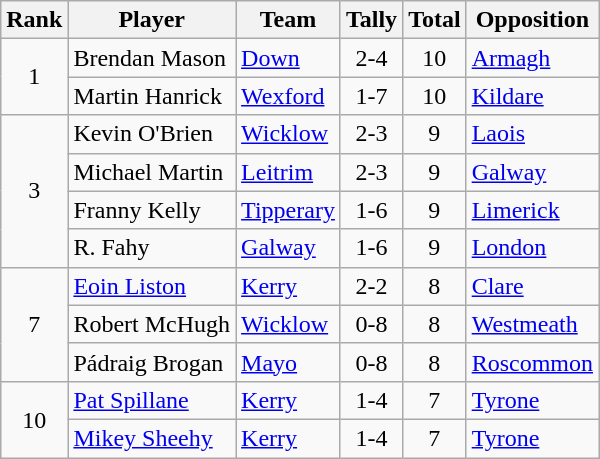<table class="wikitable">
<tr>
<th>Rank</th>
<th>Player</th>
<th>Team</th>
<th>Tally</th>
<th>Total</th>
<th>Opposition</th>
</tr>
<tr>
<td rowspan=2 align=center>1</td>
<td>Brendan Mason</td>
<td><a href='#'>Down</a></td>
<td align=center>2-4</td>
<td align=center>10</td>
<td><a href='#'>Armagh</a></td>
</tr>
<tr>
<td>Martin Hanrick</td>
<td><a href='#'>Wexford</a></td>
<td align=center>1-7</td>
<td align=center>10</td>
<td><a href='#'>Kildare</a></td>
</tr>
<tr>
<td rowspan=4 align=center>3</td>
<td>Kevin O'Brien</td>
<td><a href='#'>Wicklow</a></td>
<td align=center>2-3</td>
<td align=center>9</td>
<td><a href='#'>Laois</a></td>
</tr>
<tr>
<td>Michael Martin</td>
<td><a href='#'>Leitrim</a></td>
<td align=center>2-3</td>
<td align=center>9</td>
<td><a href='#'>Galway</a></td>
</tr>
<tr>
<td>Franny Kelly</td>
<td><a href='#'>Tipperary</a></td>
<td align=center>1-6</td>
<td align=center>9</td>
<td><a href='#'>Limerick</a></td>
</tr>
<tr>
<td>R. Fahy</td>
<td><a href='#'>Galway</a></td>
<td align=center>1-6</td>
<td align=center>9</td>
<td><a href='#'>London</a></td>
</tr>
<tr>
<td rowspan=3 align=center>7</td>
<td><a href='#'>Eoin Liston</a></td>
<td><a href='#'>Kerry</a></td>
<td align=center>2-2</td>
<td align=center>8</td>
<td><a href='#'>Clare</a></td>
</tr>
<tr>
<td>Robert McHugh</td>
<td><a href='#'>Wicklow</a></td>
<td align=center>0-8</td>
<td align=center>8</td>
<td><a href='#'>Westmeath</a></td>
</tr>
<tr>
<td>Pádraig Brogan</td>
<td><a href='#'>Mayo</a></td>
<td align=center>0-8</td>
<td align=center>8</td>
<td><a href='#'>Roscommon</a></td>
</tr>
<tr>
<td rowspan=2 align=center>10</td>
<td><a href='#'>Pat Spillane</a></td>
<td><a href='#'>Kerry</a></td>
<td align=center>1-4</td>
<td align=center>7</td>
<td><a href='#'>Tyrone</a></td>
</tr>
<tr>
<td><a href='#'>Mikey Sheehy</a></td>
<td><a href='#'>Kerry</a></td>
<td align=center>1-4</td>
<td align=center>7</td>
<td><a href='#'>Tyrone</a></td>
</tr>
</table>
